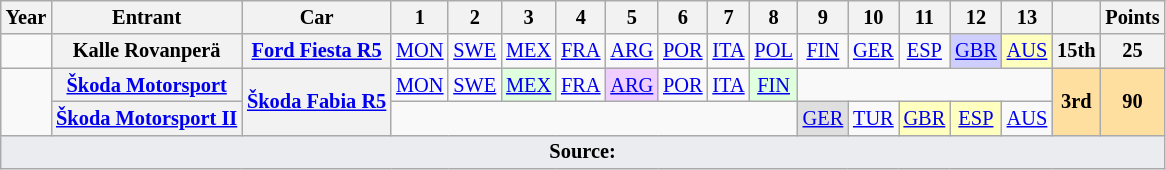<table class="wikitable" border="1" style="text-align:center; font-size:85%;">
<tr>
<th>Year</th>
<th>Entrant</th>
<th>Car</th>
<th>1</th>
<th>2</th>
<th>3</th>
<th>4</th>
<th>5</th>
<th>6</th>
<th>7</th>
<th>8</th>
<th>9</th>
<th>10</th>
<th>11</th>
<th>12</th>
<th>13</th>
<th></th>
<th>Points</th>
</tr>
<tr>
<td></td>
<th nowrap>Kalle Rovanperä</th>
<th nowrap><a href='#'>Ford Fiesta R5</a></th>
<td><a href='#'>MON</a></td>
<td><a href='#'>SWE</a></td>
<td><a href='#'>MEX</a></td>
<td><a href='#'>FRA</a></td>
<td><a href='#'>ARG</a></td>
<td><a href='#'>POR</a></td>
<td><a href='#'>ITA</a></td>
<td><a href='#'>POL</a></td>
<td><a href='#'>FIN</a></td>
<td><a href='#'>GER</a></td>
<td><a href='#'>ESP</a></td>
<td style="background:#CFCFFF"><a href='#'>GBR</a><br></td>
<td style="background:#FFFFBF"><a href='#'>AUS</a><br></td>
<th>15th</th>
<th>25</th>
</tr>
<tr>
<td rowspan="2"></td>
<th nowrap><a href='#'>Škoda Motorsport</a></th>
<th rowspan="2" nowrap><a href='#'>Škoda Fabia R5</a></th>
<td><a href='#'>MON</a></td>
<td><a href='#'>SWE</a></td>
<td style="background:#DFFFDF"><a href='#'>MEX</a><br></td>
<td><a href='#'>FRA</a></td>
<td style="background:#EFCFFF"><a href='#'>ARG</a><br></td>
<td><a href='#'>POR</a></td>
<td><a href='#'>ITA</a></td>
<td style="background:#DFFFDF"><a href='#'>FIN</a><br></td>
<td colspan=5></td>
<th rowspan="2" style="background:#ffdf9f">3rd</th>
<th rowspan="2" style="background:#ffdf9f">90</th>
</tr>
<tr>
<th nowrap><a href='#'>Škoda Motorsport II</a></th>
<td colspan=8></td>
<td style="background:#DFDFDF"><a href='#'>GER</a><br></td>
<td><a href='#'>TUR</a></td>
<td style="background:#FFFFBF"><a href='#'>GBR</a><br></td>
<td style="background:#FFFFBF"><a href='#'>ESP</a><br></td>
<td><a href='#'>AUS</a></td>
</tr>
<tr>
<td colspan="18" style="background-color:#EAECF0;text-align:center"><strong>Source:</strong></td>
</tr>
</table>
